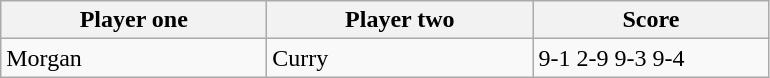<table class="wikitable">
<tr>
<th width=170>Player one</th>
<th width=170>Player two</th>
<th width=150>Score</th>
</tr>
<tr>
<td> Morgan</td>
<td> Curry</td>
<td>9-1 2-9 9-3 9-4</td>
</tr>
</table>
